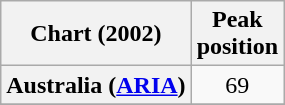<table class="wikitable sortable plainrowheaders" style="text-align:center">
<tr>
<th scope="col">Chart (2002)</th>
<th scope="col">Peak<br>position</th>
</tr>
<tr>
<th scope="row">Australia (<a href='#'>ARIA</a>)</th>
<td>69</td>
</tr>
<tr>
</tr>
</table>
